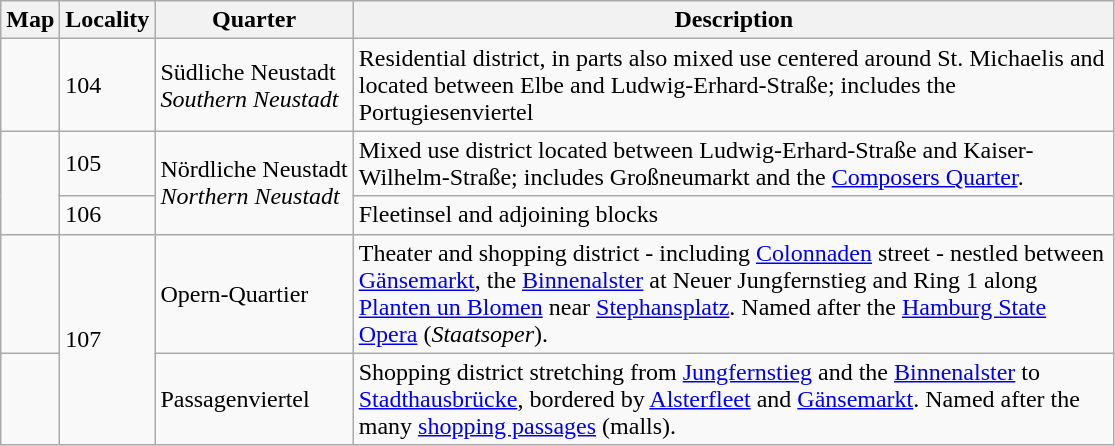<table class="wikitable">
<tr>
<th>Map</th>
<th>Locality</th>
<th>Quarter</th>
<th width="500px">Description</th>
</tr>
<tr>
<td></td>
<td>104</td>
<td>Südliche Neustadt <br><em>Southern Neustadt</em></td>
<td>Residential district, in parts also mixed use centered around St. Michaelis and located between Elbe and Ludwig-Erhard-Straße; includes the Portugiesenviertel</td>
</tr>
<tr>
<td rowspan="2"></td>
<td>105</td>
<td rowspan="2">Nördliche Neustadt <br><em>Northern Neustadt</em></td>
<td>Mixed use district located between Ludwig-Erhard-Straße and Kaiser-Wilhelm-Straße; includes Großneumarkt and the <a href='#'>Composers Quarter</a>.</td>
</tr>
<tr>
<td>106</td>
<td>Fleetinsel and adjoining blocks</td>
</tr>
<tr>
<td></td>
<td rowspan="2">107</td>
<td>Opern-Quartier</td>
<td>Theater and shopping district - including <a href='#'>Colonnaden</a> street - nestled between <a href='#'>Gänsemarkt</a>, the <a href='#'>Binnenalster</a> at Neuer Jungfernstieg and Ring 1 along <a href='#'>Planten un Blomen</a> near <a href='#'>Stephansplatz</a>. Named after the <a href='#'>Hamburg State Opera</a> (<em>Staatsoper</em>).</td>
</tr>
<tr>
<td></td>
<td>Passagenviertel</td>
<td>Shopping district stretching from <a href='#'>Jungfernstieg</a> and the <a href='#'>Binnenalster</a> to <a href='#'>Stadthausbrücke</a>, bordered by <a href='#'>Alsterfleet</a> and <a href='#'>Gänsemarkt</a>. Named after the many <a href='#'>shopping passages</a> (malls).</td>
</tr>
</table>
